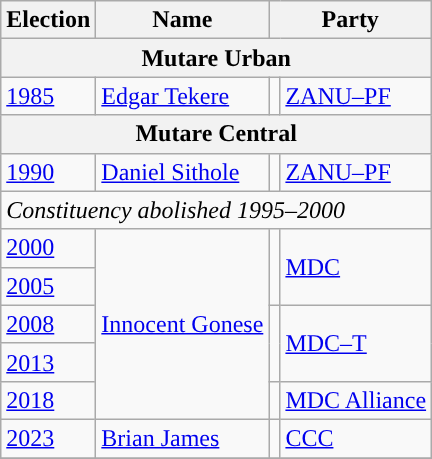<table class="wikitable">
<tr>
<th>Election</th>
<th>Name</th>
<th colspan="2">Party</th>
</tr>
<tr>
<th colspan="4">Mutare Urban</th>
</tr>
<tr>
<td><a href='#'>1985</a></td>
<td><a href='#'>Edgar Tekere</a></td>
<td style="background-color: "></td>
<td><a href='#'>ZANU–PF</a></td>
</tr>
<tr>
<th colspan="4">Mutare Central</th>
</tr>
<tr>
<td><a href='#'>1990</a></td>
<td><a href='#'>Daniel Sithole</a></td>
<td style="background-color: "></td>
<td><a href='#'>ZANU–PF</a></td>
</tr>
<tr>
<td colspan="4"><em>Constituency abolished 1995–2000</em></td>
</tr>
<tr>
<td><a href='#'>2000</a></td>
<td rowspan="5"><a href='#'>Innocent Gonese</a></td>
<td rowspan="2" style="background-color: "></td>
<td rowspan="2"><a href='#'>MDC</a></td>
</tr>
<tr>
<td><a href='#'>2005</a></td>
</tr>
<tr>
<td><a href='#'>2008</a></td>
<td rowspan="2" style="background-color: "></td>
<td rowspan="2"><a href='#'>MDC–T</a></td>
</tr>
<tr>
<td><a href='#'>2013</a></td>
</tr>
<tr>
<td><a href='#'>2018</a></td>
<td style="background-color: "></td>
<td><a href='#'>MDC Alliance</a></td>
</tr>
<tr>
<td><a href='#'>2023</a></td>
<td><a href='#'>Brian James</a></td>
<td style="background-color: "></td>
<td><a href='#'>CCC</a></td>
</tr>
<tr>
</tr>
</table>
